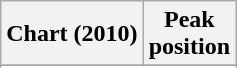<table class="wikitable sortable plainrowheaders">
<tr>
<th scope="col">Chart (2010)</th>
<th scope="col">Peak<br>position</th>
</tr>
<tr>
</tr>
<tr>
</tr>
</table>
